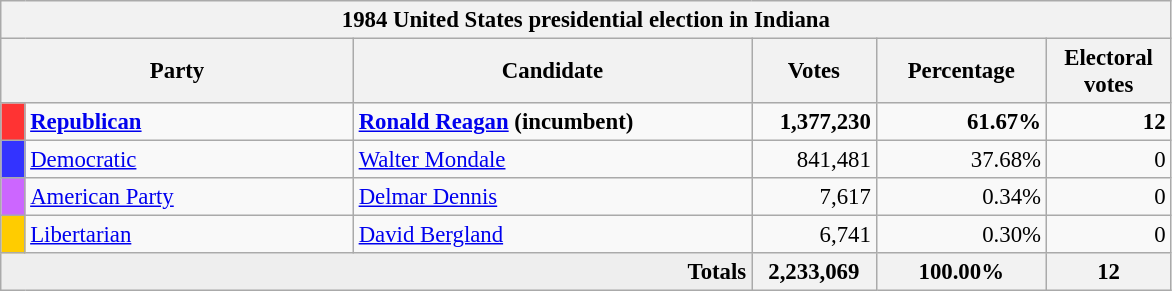<table class="wikitable" style="font-size: 95%;">
<tr>
<th colspan="6">1984 United States presidential election in Indiana</th>
</tr>
<tr>
<th colspan="2" style="width: 15em">Party</th>
<th style="width: 17em">Candidate</th>
<th style="width: 5em">Votes</th>
<th style="width: 7em">Percentage</th>
<th style="width: 5em">Electoral votes</th>
</tr>
<tr>
<th style="background:#f33; width:3px;"></th>
<td style="width: 130px"><strong><a href='#'>Republican</a></strong></td>
<td><strong><a href='#'>Ronald Reagan</a> (incumbent)</strong></td>
<td style="text-align:right;"><strong>1,377,230</strong></td>
<td style="text-align:right;"><strong>61.67%</strong></td>
<td style="text-align:right;"><strong>12</strong></td>
</tr>
<tr>
<th style="background:#33f; width:3px;"></th>
<td style="width: 130px"><a href='#'>Democratic</a></td>
<td><a href='#'>Walter Mondale</a></td>
<td style="text-align:right;">841,481</td>
<td style="text-align:right;">37.68%</td>
<td style="text-align:right;">0</td>
</tr>
<tr>
<th style="background:#CC66FF; width:3px;"></th>
<td style="width: 130px"><a href='#'>American Party</a></td>
<td><a href='#'>Delmar Dennis</a></td>
<td style="text-align:right;">7,617</td>
<td style="text-align:right;">0.34%</td>
<td style="text-align:right;">0</td>
</tr>
<tr>
<th style="background:#FFCC00; width:3px;"></th>
<td style="width: 130px"><a href='#'>Libertarian</a></td>
<td><a href='#'>David Bergland</a></td>
<td style="text-align:right;">6,741</td>
<td style="text-align:right;">0.30%</td>
<td style="text-align:right;">0</td>
</tr>
<tr style="background:#eee; text-align:right;">
<td colspan="3"><strong>Totals</strong></td>
<th><strong>2,233,069</strong></th>
<th><strong>100.00%</strong></th>
<th><strong>12</strong></th>
</tr>
</table>
